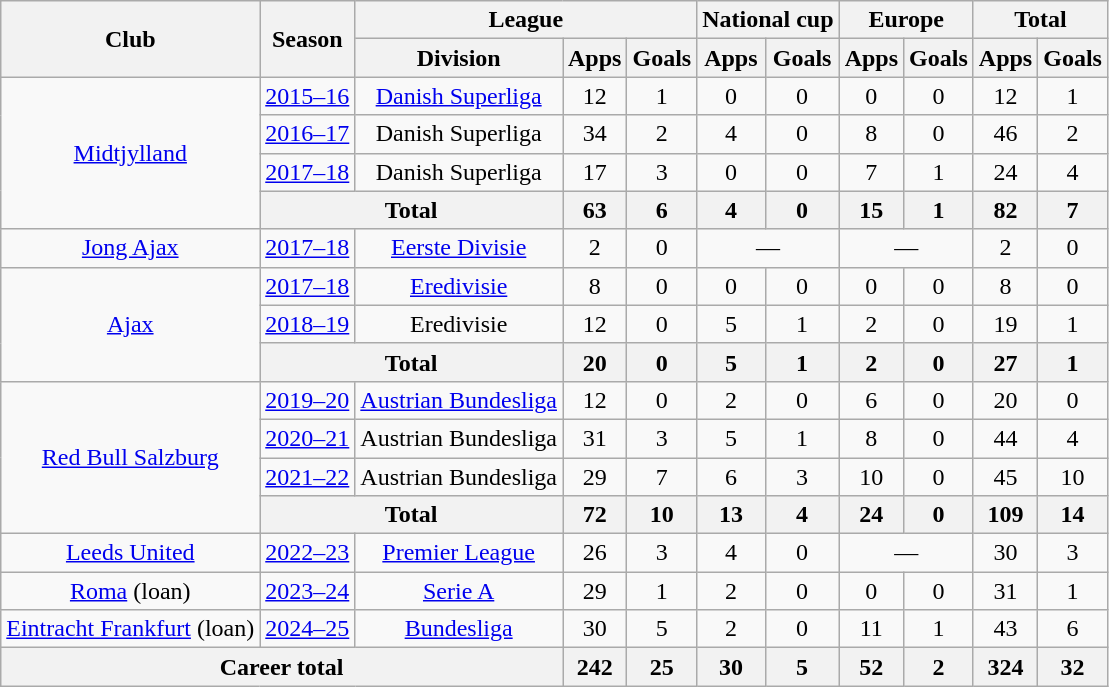<table class="wikitable" style="text-align:center">
<tr>
<th rowspan=2>Club</th>
<th rowspan=2>Season</th>
<th colspan=3>League</th>
<th colspan=2>National cup</th>
<th colspan=2>Europe</th>
<th colspan=2>Total</th>
</tr>
<tr>
<th>Division</th>
<th>Apps</th>
<th>Goals</th>
<th>Apps</th>
<th>Goals</th>
<th>Apps</th>
<th>Goals</th>
<th>Apps</th>
<th>Goals</th>
</tr>
<tr>
<td rowspan="4"><a href='#'>Midtjylland</a></td>
<td><a href='#'>2015–16</a></td>
<td><a href='#'>Danish Superliga</a></td>
<td>12</td>
<td>1</td>
<td>0</td>
<td>0</td>
<td>0</td>
<td>0</td>
<td>12</td>
<td>1</td>
</tr>
<tr>
<td><a href='#'>2016–17</a></td>
<td>Danish Superliga</td>
<td>34</td>
<td>2</td>
<td>4</td>
<td>0</td>
<td>8</td>
<td>0</td>
<td>46</td>
<td>2</td>
</tr>
<tr>
<td><a href='#'>2017–18</a></td>
<td>Danish Superliga</td>
<td>17</td>
<td>3</td>
<td>0</td>
<td>0</td>
<td>7</td>
<td>1</td>
<td>24</td>
<td>4</td>
</tr>
<tr>
<th colspan="2">Total</th>
<th>63</th>
<th>6</th>
<th>4</th>
<th>0</th>
<th>15</th>
<th>1</th>
<th>82</th>
<th>7</th>
</tr>
<tr>
<td><a href='#'>Jong Ajax</a></td>
<td><a href='#'>2017–18</a></td>
<td><a href='#'>Eerste Divisie</a></td>
<td>2</td>
<td>0</td>
<td colspan="2">—</td>
<td colspan="2">—</td>
<td>2</td>
<td>0</td>
</tr>
<tr>
<td rowspan="3"><a href='#'>Ajax</a></td>
<td><a href='#'>2017–18</a></td>
<td><a href='#'>Eredivisie</a></td>
<td>8</td>
<td>0</td>
<td>0</td>
<td>0</td>
<td>0</td>
<td>0</td>
<td>8</td>
<td>0</td>
</tr>
<tr>
<td><a href='#'>2018–19</a></td>
<td>Eredivisie</td>
<td>12</td>
<td>0</td>
<td>5</td>
<td>1</td>
<td>2</td>
<td>0</td>
<td>19</td>
<td>1</td>
</tr>
<tr>
<th colspan="2">Total</th>
<th>20</th>
<th>0</th>
<th>5</th>
<th>1</th>
<th>2</th>
<th>0</th>
<th>27</th>
<th>1</th>
</tr>
<tr>
<td rowspan="4"><a href='#'>Red Bull Salzburg</a></td>
<td><a href='#'>2019–20</a></td>
<td><a href='#'>Austrian Bundesliga</a></td>
<td>12</td>
<td>0</td>
<td>2</td>
<td>0</td>
<td>6</td>
<td>0</td>
<td>20</td>
<td>0</td>
</tr>
<tr>
<td><a href='#'>2020–21</a></td>
<td>Austrian Bundesliga</td>
<td>31</td>
<td>3</td>
<td>5</td>
<td>1</td>
<td>8</td>
<td>0</td>
<td>44</td>
<td>4</td>
</tr>
<tr>
<td><a href='#'>2021–22</a></td>
<td>Austrian Bundesliga</td>
<td>29</td>
<td>7</td>
<td>6</td>
<td>3</td>
<td>10</td>
<td>0</td>
<td>45</td>
<td>10</td>
</tr>
<tr>
<th colspan="2">Total</th>
<th>72</th>
<th>10</th>
<th>13</th>
<th>4</th>
<th>24</th>
<th>0</th>
<th>109</th>
<th>14</th>
</tr>
<tr>
<td><a href='#'>Leeds United</a></td>
<td><a href='#'>2022–23</a></td>
<td><a href='#'>Premier League</a></td>
<td>26</td>
<td>3</td>
<td>4</td>
<td>0</td>
<td colspan="2">—</td>
<td>30</td>
<td>3</td>
</tr>
<tr>
<td><a href='#'>Roma</a> (loan)</td>
<td><a href='#'>2023–24</a></td>
<td><a href='#'>Serie A</a></td>
<td>29</td>
<td>1</td>
<td>2</td>
<td>0</td>
<td>0</td>
<td>0</td>
<td>31</td>
<td>1</td>
</tr>
<tr>
<td><a href='#'>Eintracht Frankfurt</a> (loan)</td>
<td><a href='#'>2024–25</a></td>
<td><a href='#'>Bundesliga</a></td>
<td>30</td>
<td>5</td>
<td>2</td>
<td>0</td>
<td>11</td>
<td>1</td>
<td>43</td>
<td>6</td>
</tr>
<tr>
<th colspan="3">Career total</th>
<th>242</th>
<th>25</th>
<th>30</th>
<th>5</th>
<th>52</th>
<th>2</th>
<th>324</th>
<th>32</th>
</tr>
</table>
